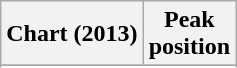<table class="wikitable sortable plainrowheaders">
<tr>
<th scope="col">Chart (2013)</th>
<th scope="col">Peak<br>position</th>
</tr>
<tr>
</tr>
<tr>
</tr>
<tr>
</tr>
<tr>
</tr>
<tr>
</tr>
<tr>
</tr>
</table>
